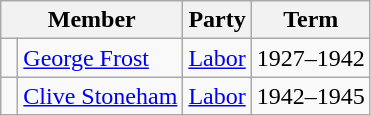<table class="wikitable">
<tr>
<th colspan="2">Member</th>
<th>Party</th>
<th>Term</th>
</tr>
<tr>
<td> </td>
<td><a href='#'>George Frost</a></td>
<td><a href='#'>Labor</a></td>
<td>1927–1942</td>
</tr>
<tr>
<td> </td>
<td><a href='#'>Clive Stoneham</a></td>
<td><a href='#'>Labor</a></td>
<td>1942–1945</td>
</tr>
</table>
